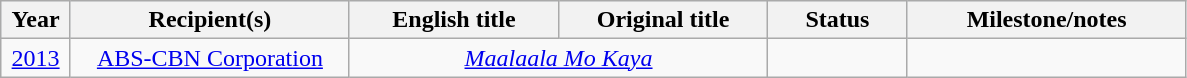<table class="wikitable" style="text-align: center">
<tr style="background:#ebf5ff;">
<th width="5%">Year</th>
<th width="20%">Recipient(s)</th>
<th width="15%">English title</th>
<th width="15%">Original title</th>
<th width="10%">Status</th>
<th width="20%">Milestone/notes</th>
</tr>
<tr>
<td><a href='#'>2013</a></td>
<td><a href='#'>ABS-CBN Corporation</a></td>
<td colspan="2"><em><a href='#'>Maalaala Mo Kaya</a></em></td>
<td></td>
<td></td>
</tr>
</table>
